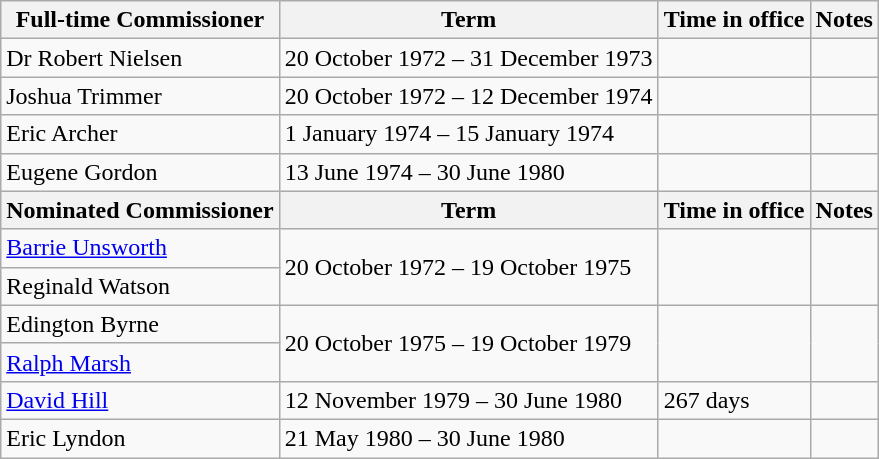<table class="wikitable">
<tr>
<th>Full-time Commissioner</th>
<th>Term</th>
<th>Time in office</th>
<th>Notes</th>
</tr>
<tr>
<td>Dr Robert Nielsen</td>
<td>20 October 1972 – 31 December 1973</td>
<td></td>
<td></td>
</tr>
<tr>
<td>Joshua Trimmer</td>
<td>20 October 1972 – 12 December 1974</td>
<td></td>
<td></td>
</tr>
<tr>
<td>Eric Archer</td>
<td>1 January 1974 – 15 January 1974</td>
<td></td>
<td></td>
</tr>
<tr>
<td>Eugene Gordon</td>
<td>13 June 1974 – 30 June 1980</td>
<td></td>
<td></td>
</tr>
<tr>
<th>Nominated Commissioner</th>
<th>Term</th>
<th>Time in office</th>
<th>Notes</th>
</tr>
<tr>
<td><a href='#'>Barrie Unsworth</a></td>
<td rowspan=2>20 October 1972 – 19 October 1975</td>
<td rowspan=2></td>
<td rowspan=2></td>
</tr>
<tr>
<td>Reginald Watson</td>
</tr>
<tr>
<td>Edington Byrne</td>
<td rowspan=2>20 October 1975 – 19 October 1979</td>
<td rowspan=2></td>
<td rowspan=2></td>
</tr>
<tr>
<td><a href='#'>Ralph Marsh</a></td>
</tr>
<tr>
<td><a href='#'>David Hill</a></td>
<td>12 November 1979 – 30 June 1980</td>
<td>267 days</td>
<td></td>
</tr>
<tr>
<td>Eric Lyndon</td>
<td>21 May 1980 – 30 June 1980</td>
<td></td>
<td></td>
</tr>
</table>
